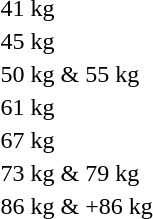<table>
<tr>
<td>41 kg<br></td>
<td></td>
<td></td>
<td></td>
</tr>
<tr>
<td>45 kg<br></td>
<td></td>
<td></td>
<td></td>
</tr>
<tr>
<td>50 kg & 55 kg<br></td>
<td></td>
<td></td>
<td></td>
</tr>
<tr>
<td>61 kg<br></td>
<td></td>
<td></td>
<td></td>
</tr>
<tr>
<td>67 kg<br></td>
<td></td>
<td></td>
<td></td>
</tr>
<tr>
<td>73 kg & 79 kg<br></td>
<td></td>
<td></td>
<td></td>
</tr>
<tr>
<td>86 kg & +86 kg<br></td>
<td></td>
<td></td>
<td></td>
</tr>
</table>
